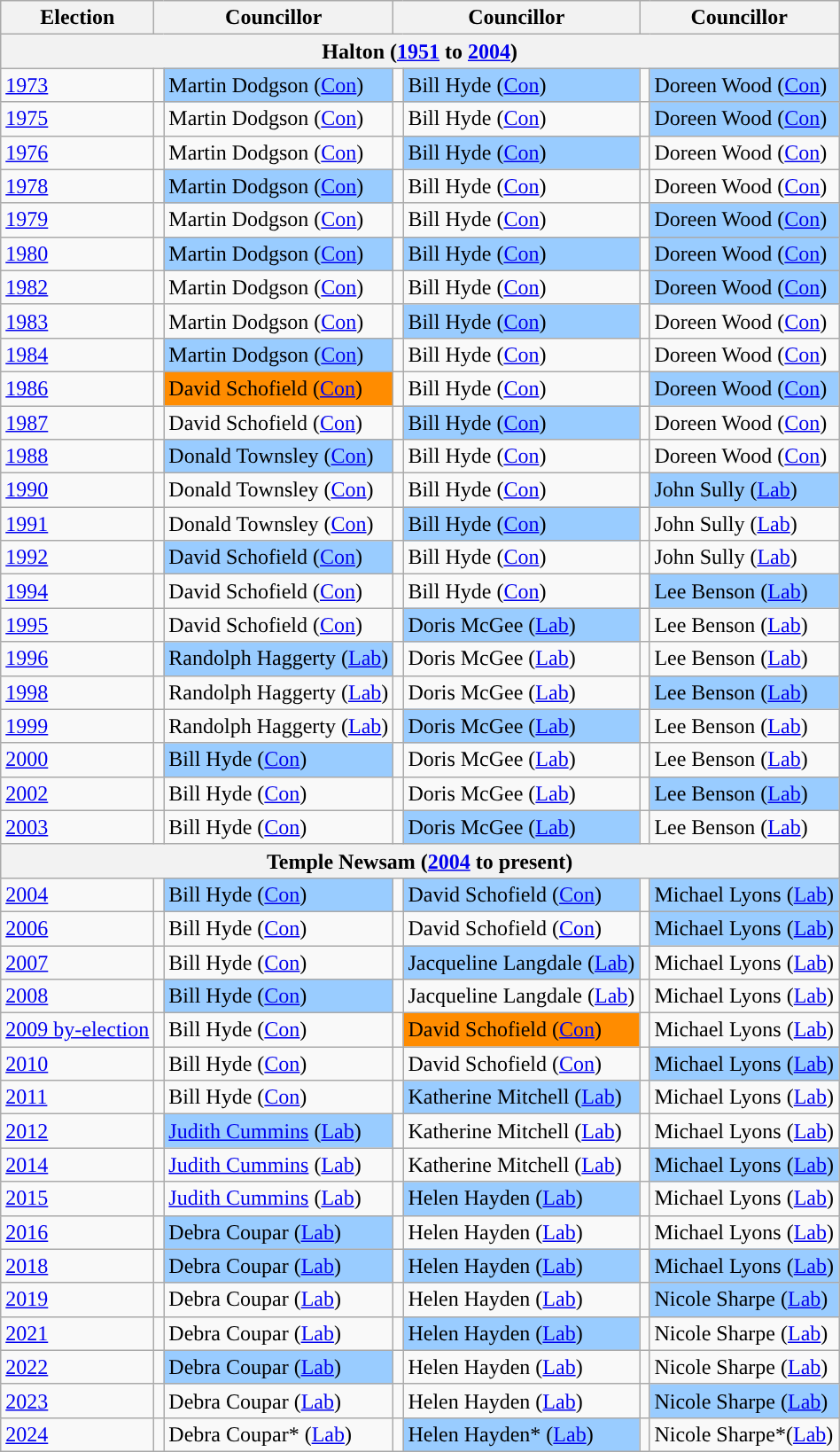<table class="wikitable">
<tr>
<th>Election</th>
<th colspan="2">Councillor</th>
<th colspan="2">Councillor</th>
<th colspan="2">Councillor</th>
</tr>
<tr>
<th colspan=7>Halton (<a href='#'>1951</a> to <a href='#'>2004</a>)</th>
</tr>
<tr>
<td><a href='#'>1973</a></td>
<td style="background-color: "></td>
<td bgcolor="#99CCFF">Martin Dodgson (<a href='#'>Con</a>)</td>
<td style="background-color: "></td>
<td bgcolor="#99CCFF">Bill Hyde (<a href='#'>Con</a>)</td>
<td style="background-color: "></td>
<td bgcolor="#99CCFF">Doreen Wood (<a href='#'>Con</a>)</td>
</tr>
<tr>
<td><a href='#'>1975</a></td>
<td style="background-color: "></td>
<td>Martin Dodgson (<a href='#'>Con</a>)</td>
<td style="background-color: "></td>
<td>Bill Hyde (<a href='#'>Con</a>)</td>
<td style="background-color: "></td>
<td bgcolor="#99CCFF">Doreen Wood (<a href='#'>Con</a>)</td>
</tr>
<tr>
<td><a href='#'>1976</a></td>
<td style="background-color: "></td>
<td>Martin Dodgson (<a href='#'>Con</a>)</td>
<td style="background-color: "></td>
<td bgcolor="#99CCFF">Bill Hyde (<a href='#'>Con</a>)</td>
<td style="background-color: "></td>
<td>Doreen Wood (<a href='#'>Con</a>)</td>
</tr>
<tr>
<td><a href='#'>1978</a></td>
<td style="background-color: "></td>
<td bgcolor="#99CCFF">Martin Dodgson (<a href='#'>Con</a>)</td>
<td style="background-color: "></td>
<td>Bill Hyde (<a href='#'>Con</a>)</td>
<td style="background-color: "></td>
<td>Doreen Wood (<a href='#'>Con</a>)</td>
</tr>
<tr>
<td><a href='#'>1979</a></td>
<td style="background-color: "></td>
<td>Martin Dodgson (<a href='#'>Con</a>)</td>
<td style="background-color: "></td>
<td>Bill Hyde (<a href='#'>Con</a>)</td>
<td style="background-color: "></td>
<td bgcolor="#99CCFF">Doreen Wood (<a href='#'>Con</a>)</td>
</tr>
<tr>
<td><a href='#'>1980</a></td>
<td style="background-color: "></td>
<td bgcolor="#99CCFF">Martin Dodgson (<a href='#'>Con</a>)</td>
<td style="background-color: "></td>
<td bgcolor="#99CCFF">Bill Hyde (<a href='#'>Con</a>)</td>
<td style="background-color: "></td>
<td bgcolor="#99CCFF">Doreen Wood (<a href='#'>Con</a>)</td>
</tr>
<tr>
<td><a href='#'>1982</a></td>
<td style="background-color: "></td>
<td>Martin Dodgson (<a href='#'>Con</a>)</td>
<td style="background-color: "></td>
<td>Bill Hyde (<a href='#'>Con</a>)</td>
<td style="background-color: "></td>
<td bgcolor="#99CCFF">Doreen Wood (<a href='#'>Con</a>)</td>
</tr>
<tr>
<td><a href='#'>1983</a></td>
<td style="background-color: "></td>
<td>Martin Dodgson (<a href='#'>Con</a>)</td>
<td style="background-color: "></td>
<td bgcolor="#99CCFF">Bill Hyde (<a href='#'>Con</a>)</td>
<td style="background-color: "></td>
<td>Doreen Wood (<a href='#'>Con</a>)</td>
</tr>
<tr>
<td><a href='#'>1984</a></td>
<td style="background-color: "></td>
<td bgcolor="#99CCFF">Martin Dodgson (<a href='#'>Con</a>)</td>
<td style="background-color: "></td>
<td>Bill Hyde (<a href='#'>Con</a>)</td>
<td style="background-color: "></td>
<td>Doreen Wood (<a href='#'>Con</a>)</td>
</tr>
<tr>
<td><a href='#'>1986</a></td>
<td style="background-color: "></td>
<td bgcolor="#FF8C00">David Schofield (<a href='#'>Con</a>)</td>
<td style="background-color: "></td>
<td>Bill Hyde (<a href='#'>Con</a>)</td>
<td style="background-color: "></td>
<td bgcolor="#99CCFF">Doreen Wood (<a href='#'>Con</a>)</td>
</tr>
<tr>
<td><a href='#'>1987</a></td>
<td style="background-color: "></td>
<td>David Schofield (<a href='#'>Con</a>)</td>
<td style="background-color: "></td>
<td bgcolor="#99CCFF">Bill Hyde (<a href='#'>Con</a>)</td>
<td style="background-color: "></td>
<td>Doreen Wood (<a href='#'>Con</a>)</td>
</tr>
<tr>
<td><a href='#'>1988</a></td>
<td style="background-color: "></td>
<td bgcolor="#99CCFF">Donald Townsley (<a href='#'>Con</a>)</td>
<td style="background-color: "></td>
<td>Bill Hyde (<a href='#'>Con</a>)</td>
<td style="background-color: "></td>
<td>Doreen Wood (<a href='#'>Con</a>)</td>
</tr>
<tr>
<td><a href='#'>1990</a></td>
<td style="background-color: "></td>
<td>Donald Townsley (<a href='#'>Con</a>)</td>
<td style="background-color: "></td>
<td>Bill Hyde (<a href='#'>Con</a>)</td>
<td style="background-color: "></td>
<td bgcolor="#99CCFF">John Sully (<a href='#'>Lab</a>)</td>
</tr>
<tr>
<td><a href='#'>1991</a></td>
<td style="background-color: "></td>
<td>Donald Townsley (<a href='#'>Con</a>)</td>
<td style="background-color: "></td>
<td bgcolor="#99CCFF">Bill Hyde (<a href='#'>Con</a>)</td>
<td style="background-color: "></td>
<td>John Sully (<a href='#'>Lab</a>)</td>
</tr>
<tr>
<td><a href='#'>1992</a></td>
<td style="background-color: "></td>
<td bgcolor="#99CCFF">David Schofield (<a href='#'>Con</a>)</td>
<td style="background-color: "></td>
<td>Bill Hyde (<a href='#'>Con</a>)</td>
<td style="background-color: "></td>
<td>John Sully (<a href='#'>Lab</a>)</td>
</tr>
<tr>
<td><a href='#'>1994</a></td>
<td style="background-color: "></td>
<td>David Schofield (<a href='#'>Con</a>)</td>
<td style="background-color: "></td>
<td>Bill Hyde (<a href='#'>Con</a>)</td>
<td style="background-color: "></td>
<td bgcolor="#99CCFF">Lee Benson (<a href='#'>Lab</a>)</td>
</tr>
<tr>
<td><a href='#'>1995</a></td>
<td style="background-color: "></td>
<td>David Schofield (<a href='#'>Con</a>)</td>
<td style="background-color: "></td>
<td bgcolor="#99CCFF">Doris McGee (<a href='#'>Lab</a>)</td>
<td style="background-color: "></td>
<td>Lee Benson (<a href='#'>Lab</a>)</td>
</tr>
<tr>
<td><a href='#'>1996</a></td>
<td style="background-color: "></td>
<td bgcolor="#99CCFF">Randolph Haggerty (<a href='#'>Lab</a>)</td>
<td style="background-color: "></td>
<td>Doris McGee (<a href='#'>Lab</a>)</td>
<td style="background-color: "></td>
<td>Lee Benson (<a href='#'>Lab</a>)</td>
</tr>
<tr>
<td><a href='#'>1998</a></td>
<td style="background-color: "></td>
<td>Randolph Haggerty (<a href='#'>Lab</a>)</td>
<td style="background-color: "></td>
<td>Doris McGee (<a href='#'>Lab</a>)</td>
<td style="background-color: "></td>
<td bgcolor="#99CCFF">Lee Benson (<a href='#'>Lab</a>)</td>
</tr>
<tr>
<td><a href='#'>1999</a></td>
<td style="background-color: "></td>
<td>Randolph Haggerty (<a href='#'>Lab</a>)</td>
<td style="background-color: "></td>
<td bgcolor="#99CCFF">Doris McGee (<a href='#'>Lab</a>)</td>
<td style="background-color: "></td>
<td>Lee Benson (<a href='#'>Lab</a>)</td>
</tr>
<tr>
<td><a href='#'>2000</a></td>
<td style="background-color: "></td>
<td bgcolor="#99CCFF">Bill Hyde (<a href='#'>Con</a>)</td>
<td style="background-color: "></td>
<td>Doris McGee (<a href='#'>Lab</a>)</td>
<td style="background-color: "></td>
<td>Lee Benson (<a href='#'>Lab</a>)</td>
</tr>
<tr>
<td><a href='#'>2002</a></td>
<td style="background-color: "></td>
<td>Bill Hyde (<a href='#'>Con</a>)</td>
<td style="background-color: "></td>
<td>Doris McGee (<a href='#'>Lab</a>)</td>
<td style="background-color: "></td>
<td bgcolor="#99CCFF">Lee Benson (<a href='#'>Lab</a>)</td>
</tr>
<tr>
<td><a href='#'>2003</a></td>
<td style="background-color: "></td>
<td>Bill Hyde (<a href='#'>Con</a>)</td>
<td style="background-color: "></td>
<td bgcolor="#99CCFF">Doris McGee (<a href='#'>Lab</a>)</td>
<td style="background-color: "></td>
<td>Lee Benson (<a href='#'>Lab</a>)</td>
</tr>
<tr>
<th colspan=7>Temple Newsam (<a href='#'>2004</a> to present)</th>
</tr>
<tr>
<td><a href='#'>2004</a></td>
<td style="background-color: "></td>
<td bgcolor="#99CCFF">Bill Hyde (<a href='#'>Con</a>)</td>
<td style="background-color: "></td>
<td bgcolor="#99CCFF">David Schofield (<a href='#'>Con</a>)</td>
<td style="background-color: "></td>
<td bgcolor="#99CCFF">Michael Lyons  (<a href='#'>Lab</a>)</td>
</tr>
<tr>
<td><a href='#'>2006</a></td>
<td style="background-color: "></td>
<td>Bill Hyde (<a href='#'>Con</a>)</td>
<td style="background-color: "></td>
<td>David Schofield (<a href='#'>Con</a>)</td>
<td style="background-color: "></td>
<td bgcolor="#99CCFF">Michael Lyons  (<a href='#'>Lab</a>)</td>
</tr>
<tr>
<td><a href='#'>2007</a></td>
<td style="background-color: "></td>
<td>Bill Hyde (<a href='#'>Con</a>)</td>
<td style="background-color: "></td>
<td bgcolor="#99CCFF">Jacqueline Langdale (<a href='#'>Lab</a>)</td>
<td style="background-color: "></td>
<td>Michael Lyons  (<a href='#'>Lab</a>)</td>
</tr>
<tr>
<td><a href='#'>2008</a></td>
<td style="background-color: "></td>
<td bgcolor="#99CCFF">Bill Hyde (<a href='#'>Con</a>)</td>
<td style="background-color: "></td>
<td>Jacqueline Langdale (<a href='#'>Lab</a>)</td>
<td style="background-color: "></td>
<td>Michael Lyons  (<a href='#'>Lab</a>)</td>
</tr>
<tr>
<td><a href='#'>2009 by-election</a></td>
<td style="background-color: "></td>
<td>Bill Hyde (<a href='#'>Con</a>)</td>
<td style="background-color: "></td>
<td bgcolor="#FF8C00">David Schofield (<a href='#'>Con</a>)</td>
<td style="background-color: "></td>
<td>Michael Lyons  (<a href='#'>Lab</a>)</td>
</tr>
<tr>
<td><a href='#'>2010</a></td>
<td style="background-color: "></td>
<td>Bill Hyde (<a href='#'>Con</a>)</td>
<td style="background-color: "></td>
<td>David Schofield (<a href='#'>Con</a>)</td>
<td style="background-color: "></td>
<td bgcolor="#99CCFF">Michael Lyons  (<a href='#'>Lab</a>)</td>
</tr>
<tr>
<td><a href='#'>2011</a></td>
<td style="background-color: "></td>
<td>Bill Hyde (<a href='#'>Con</a>)</td>
<td style="background-color: "></td>
<td bgcolor="#99CCFF">Katherine Mitchell (<a href='#'>Lab</a>)</td>
<td style="background-color: "></td>
<td>Michael Lyons  (<a href='#'>Lab</a>)</td>
</tr>
<tr>
<td><a href='#'>2012</a></td>
<td style="background-color: "></td>
<td bgcolor="#99CCFF"><a href='#'>Judith Cummins</a> (<a href='#'>Lab</a>)</td>
<td style="background-color: "></td>
<td>Katherine Mitchell (<a href='#'>Lab</a>)</td>
<td style="background-color: "></td>
<td>Michael Lyons  (<a href='#'>Lab</a>)</td>
</tr>
<tr>
<td><a href='#'>2014</a></td>
<td style="background-color: "></td>
<td><a href='#'>Judith Cummins</a> (<a href='#'>Lab</a>)</td>
<td style="background-color: "></td>
<td>Katherine Mitchell (<a href='#'>Lab</a>)</td>
<td style="background-color: "></td>
<td bgcolor="#99CCFF">Michael Lyons  (<a href='#'>Lab</a>)</td>
</tr>
<tr>
<td><a href='#'>2015</a></td>
<td style="background-color: "></td>
<td><a href='#'>Judith Cummins</a> (<a href='#'>Lab</a>)</td>
<td style="background-color: "></td>
<td bgcolor="#99CCFF">Helen Hayden (<a href='#'>Lab</a>)</td>
<td style="background-color: "></td>
<td>Michael Lyons  (<a href='#'>Lab</a>)</td>
</tr>
<tr>
<td><a href='#'>2016</a></td>
<td style="background-color: "></td>
<td bgcolor="#99CCFF">Debra Coupar (<a href='#'>Lab</a>)</td>
<td style="background-color: "></td>
<td>Helen Hayden (<a href='#'>Lab</a>)</td>
<td style="background-color: "></td>
<td>Michael Lyons  (<a href='#'>Lab</a>)</td>
</tr>
<tr>
<td><a href='#'>2018</a></td>
<td style="background-color: "></td>
<td bgcolor="#99CCFF">Debra Coupar (<a href='#'>Lab</a>)</td>
<td style="background-color: "></td>
<td bgcolor="#99CCFF">Helen Hayden (<a href='#'>Lab</a>)</td>
<td style="background-color: "></td>
<td bgcolor="#99CCFF">Michael Lyons  (<a href='#'>Lab</a>)</td>
</tr>
<tr>
<td><a href='#'>2019</a></td>
<td style="background-color: "></td>
<td>Debra Coupar (<a href='#'>Lab</a>)</td>
<td style="background-color: "></td>
<td>Helen Hayden (<a href='#'>Lab</a>)</td>
<td style="background-color: "></td>
<td bgcolor="#99CCFF">Nicole Sharpe (<a href='#'>Lab</a>)</td>
</tr>
<tr>
<td><a href='#'>2021</a></td>
<td style="background-color: "></td>
<td>Debra Coupar (<a href='#'>Lab</a>)</td>
<td style="background-color: "></td>
<td bgcolor="#99CCFF">Helen Hayden (<a href='#'>Lab</a>)</td>
<td style="background-color: "></td>
<td>Nicole Sharpe (<a href='#'>Lab</a>)</td>
</tr>
<tr>
<td><a href='#'>2022</a></td>
<td style="background-color: "></td>
<td bgcolor="#99CCFF">Debra Coupar (<a href='#'>Lab</a>)</td>
<td style="background-color: "></td>
<td>Helen Hayden (<a href='#'>Lab</a>)</td>
<td style="background-color: "></td>
<td>Nicole Sharpe (<a href='#'>Lab</a>)</td>
</tr>
<tr>
<td><a href='#'>2023</a></td>
<td style="background-color: "></td>
<td>Debra Coupar (<a href='#'>Lab</a>)</td>
<td style="background-color: "></td>
<td>Helen Hayden (<a href='#'>Lab</a>)</td>
<td style="background-color: "></td>
<td bgcolor="#99CCFF">Nicole Sharpe (<a href='#'>Lab</a>)</td>
</tr>
<tr>
<td><a href='#'>2024</a></td>
<td style="background-color: "></td>
<td>Debra Coupar* (<a href='#'>Lab</a>)</td>
<td style="background-color: "></td>
<td bgcolor="#99CCFF">Helen Hayden* (<a href='#'>Lab</a>)</td>
<td style="background-color: "></td>
<td>Nicole Sharpe*(<a href='#'>Lab</a>)</td>
</tr>
</table>
